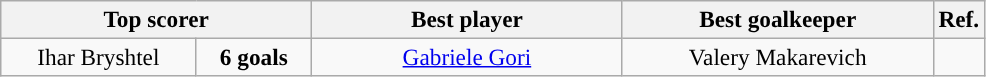<table class="wikitable" style="text-align: center; font-size: 97%;">
<tr>
<th colspan=2 width=200>Top scorer</th>
<th width=200>Best player</th>
<th width=200>Best goalkeeper</th>
<th>Ref.</th>
</tr>
<tr align=center style="background:">
<td style="text-align:center;"> Ihar Bryshtel</td>
<td><strong>6 goals</strong></td>
<td> <a href='#'>Gabriele Gori</a></td>
<td> Valery Makarevich</td>
<td></td>
</tr>
</table>
